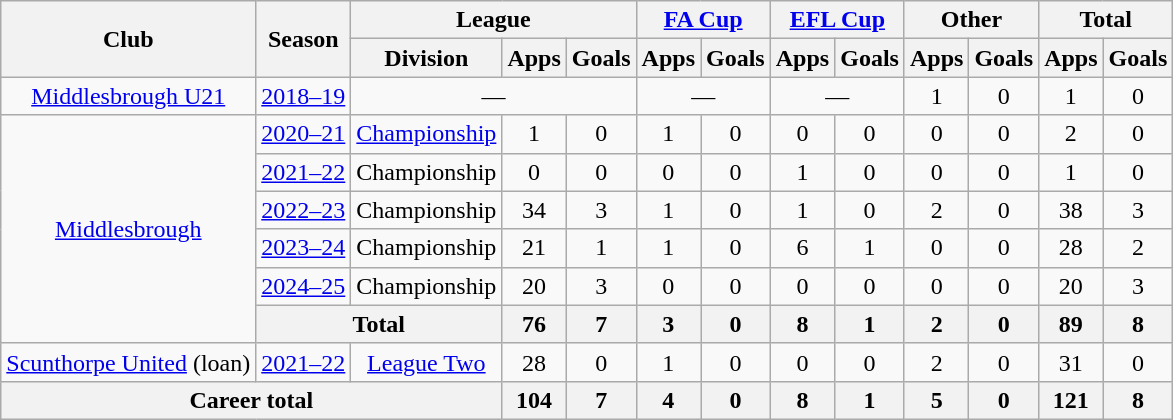<table class="wikitable" style="text-align: center">
<tr>
<th rowspan="2">Club</th>
<th rowspan="2">Season</th>
<th colspan="3">League</th>
<th colspan="2"><a href='#'>FA Cup</a></th>
<th colspan="2"><a href='#'>EFL Cup</a></th>
<th colspan="2">Other</th>
<th colspan="2">Total</th>
</tr>
<tr>
<th>Division</th>
<th>Apps</th>
<th>Goals</th>
<th>Apps</th>
<th>Goals</th>
<th>Apps</th>
<th>Goals</th>
<th>Apps</th>
<th>Goals</th>
<th>Apps</th>
<th>Goals</th>
</tr>
<tr>
<td><a href='#'>Middlesbrough U21</a></td>
<td><a href='#'>2018–19</a></td>
<td colspan="3">—</td>
<td colspan="2">—</td>
<td colspan="2">—</td>
<td>1</td>
<td>0</td>
<td>1</td>
<td>0</td>
</tr>
<tr>
<td rowspan="6"><a href='#'>Middlesbrough</a></td>
<td><a href='#'>2020–21</a></td>
<td><a href='#'>Championship</a></td>
<td>1</td>
<td>0</td>
<td>1</td>
<td>0</td>
<td>0</td>
<td>0</td>
<td>0</td>
<td>0</td>
<td>2</td>
<td>0</td>
</tr>
<tr>
<td><a href='#'>2021–22</a></td>
<td>Championship</td>
<td>0</td>
<td>0</td>
<td>0</td>
<td>0</td>
<td>1</td>
<td>0</td>
<td>0</td>
<td>0</td>
<td>1</td>
<td>0</td>
</tr>
<tr>
<td><a href='#'>2022–23</a></td>
<td>Championship</td>
<td>34</td>
<td>3</td>
<td>1</td>
<td>0</td>
<td>1</td>
<td>0</td>
<td>2</td>
<td>0</td>
<td>38</td>
<td>3</td>
</tr>
<tr>
<td><a href='#'>2023–24</a></td>
<td>Championship</td>
<td>21</td>
<td>1</td>
<td>1</td>
<td>0</td>
<td>6</td>
<td>1</td>
<td>0</td>
<td>0</td>
<td>28</td>
<td>2</td>
</tr>
<tr>
<td><a href='#'>2024–25</a></td>
<td>Championship</td>
<td>20</td>
<td>3</td>
<td>0</td>
<td>0</td>
<td>0</td>
<td>0</td>
<td>0</td>
<td>0</td>
<td>20</td>
<td>3</td>
</tr>
<tr>
<th colspan="2">Total</th>
<th>76</th>
<th>7</th>
<th>3</th>
<th>0</th>
<th>8</th>
<th>1</th>
<th>2</th>
<th>0</th>
<th>89</th>
<th>8</th>
</tr>
<tr>
<td><a href='#'>Scunthorpe United</a> (loan)</td>
<td><a href='#'>2021–22</a></td>
<td><a href='#'>League Two</a></td>
<td>28</td>
<td>0</td>
<td>1</td>
<td>0</td>
<td>0</td>
<td>0</td>
<td>2</td>
<td>0</td>
<td>31</td>
<td>0</td>
</tr>
<tr>
<th colspan="3">Career total</th>
<th>104</th>
<th>7</th>
<th>4</th>
<th>0</th>
<th>8</th>
<th>1</th>
<th>5</th>
<th>0</th>
<th>121</th>
<th>8</th>
</tr>
</table>
